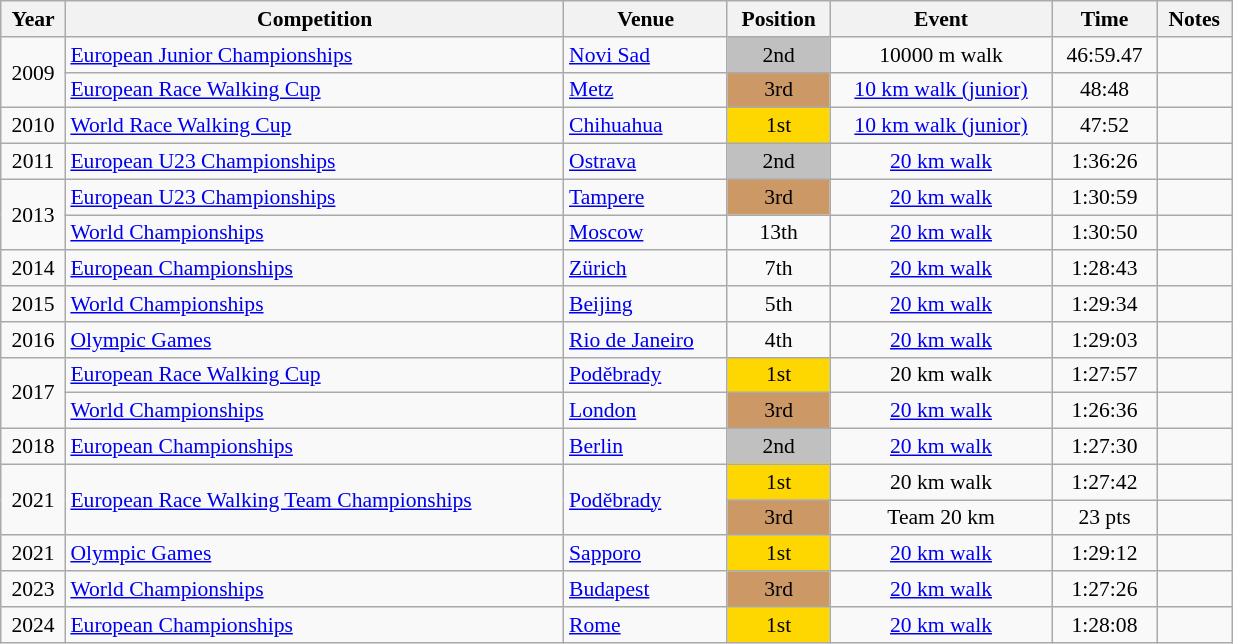<table class="wikitable sortable" width=65% style="font-size:90%; text-align:center;">
<tr>
<th>Year</th>
<th>Competition</th>
<th>Venue</th>
<th>Position</th>
<th>Event</th>
<th>Time</th>
<th>Notes</th>
</tr>
<tr>
<td rowspan=2>2009</td>
<td align=left><a href='#'>European Junior Championships</a></td>
<td align=left> <a href='#'>Novi Sad</a></td>
<td bgcolor=silver>2nd</td>
<td>10000 m walk</td>
<td>46:59.47</td>
<td></td>
</tr>
<tr>
<td align=left><a href='#'>European Race Walking Cup</a></td>
<td align=left> <a href='#'>Metz</a></td>
<td bgcolor=cc9966>3rd</td>
<td><a href='#'>10 km walk (junior)</a></td>
<td>48:48</td>
<td></td>
</tr>
<tr>
<td>2010</td>
<td align=left><a href='#'>World Race Walking Cup</a></td>
<td align=left> <a href='#'>Chihuahua</a></td>
<td bgcolor=gold>1st</td>
<td><a href='#'>10 km walk (junior)</a></td>
<td>47:52</td>
<td></td>
</tr>
<tr>
<td>2011</td>
<td align=left><a href='#'>European U23 Championships</a></td>
<td align=left> <a href='#'>Ostrava</a></td>
<td bgcolor=silver>2nd</td>
<td><a href='#'>20 km walk</a></td>
<td>1:36:26</td>
<td></td>
</tr>
<tr>
<td rowspan=2>2013</td>
<td align=left><a href='#'>European U23 Championships</a></td>
<td align=left> <a href='#'>Tampere</a></td>
<td bgcolor=cc9966>3rd</td>
<td><a href='#'>20 km walk</a></td>
<td>1:30:59</td>
<td></td>
</tr>
<tr>
<td align=left><a href='#'>World Championships</a></td>
<td align=left> <a href='#'>Moscow</a></td>
<td>13th</td>
<td><a href='#'>20 km walk</a></td>
<td>1:30:50</td>
<td></td>
</tr>
<tr>
<td>2014</td>
<td align=left><a href='#'>European Championships</a></td>
<td align=left> <a href='#'>Zürich</a></td>
<td>7th</td>
<td><a href='#'>20 km walk</a></td>
<td>1:28:43</td>
<td></td>
</tr>
<tr>
<td>2015</td>
<td align=left><a href='#'>World Championships</a></td>
<td align=left> <a href='#'>Beijing</a></td>
<td>5th</td>
<td><a href='#'>20 km walk</a></td>
<td>1:29:34</td>
<td></td>
</tr>
<tr>
<td>2016</td>
<td align=left><a href='#'>Olympic Games</a></td>
<td align=left> <a href='#'>Rio de Janeiro</a></td>
<td>4th</td>
<td><a href='#'>20 km walk</a></td>
<td>1:29:03</td>
<td></td>
</tr>
<tr>
<td rowspan=2>2017</td>
<td align=left><a href='#'>European Race Walking Cup</a></td>
<td align=left> <a href='#'>Poděbrady</a></td>
<td bgcolor=gold>1st</td>
<td>20 km walk</td>
<td>1:27:57</td>
<td></td>
</tr>
<tr>
<td align=left><a href='#'>World Championships</a></td>
<td align=left> <a href='#'>London</a></td>
<td bgcolor=cc9966>3rd</td>
<td><a href='#'>20 km walk</a></td>
<td>1:26:36</td>
<td></td>
</tr>
<tr>
<td>2018</td>
<td align=left><a href='#'>European Championships</a></td>
<td align=left> <a href='#'>Berlin</a></td>
<td bgcolor=silver>2nd</td>
<td><a href='#'>20 km walk</a></td>
<td>1:27:30</td>
<td></td>
</tr>
<tr>
<td rowspan=2>2021</td>
<td rowspan=2 align=left><a href='#'>European Race Walking Team Championships</a></td>
<td rowspan=2 align=left> <a href='#'>Poděbrady</a></td>
<td bgcolor=gold>1st</td>
<td>20 km walk</td>
<td>1:27:42</td>
<td></td>
</tr>
<tr>
<td bgcolor=cc9966>3rd</td>
<td>Team 20 km</td>
<td>23 pts</td>
<td></td>
</tr>
<tr>
<td>2021</td>
<td align=left><a href='#'>Olympic Games</a></td>
<td align=left> <a href='#'>Sapporo</a></td>
<td bgcolor=gold>1st</td>
<td><a href='#'>20 km walk</a></td>
<td>1:29:12</td>
<td></td>
</tr>
<tr>
<td>2023</td>
<td align=left><a href='#'>World Championships</a></td>
<td align=left> <a href='#'>Budapest</a></td>
<td bgcolor=cc9966>3rd</td>
<td><a href='#'>20 km walk</a></td>
<td>1:27:26</td>
<td></td>
</tr>
<tr>
<td>2024</td>
<td align=left><a href='#'>European Championships</a></td>
<td align=left> <a href='#'>Rome</a></td>
<td bgcolor=gold>1st</td>
<td><a href='#'>20 km walk</a></td>
<td>1:28:08</td>
<td></td>
</tr>
</table>
